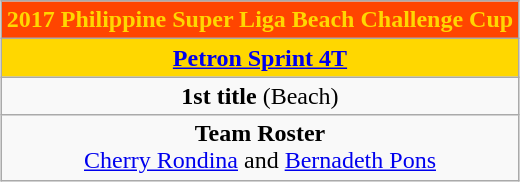<table class=wikitable style="text-align:center; margin:auto;">
<tr>
<th style="background:#FF4500; color:#FFD700;">2017 Philippine Super Liga Beach Challenge Cup</th>
</tr>
<tr bgcolor="gold">
<td><strong><a href='#'>Petron Sprint 4T</a></strong></td>
</tr>
<tr>
<td><strong>1st title</strong> (Beach)</td>
</tr>
<tr>
<td><strong>Team Roster</strong><br><a href='#'>Cherry Rondina</a> and <a href='#'>Bernadeth Pons</a></td>
</tr>
</table>
